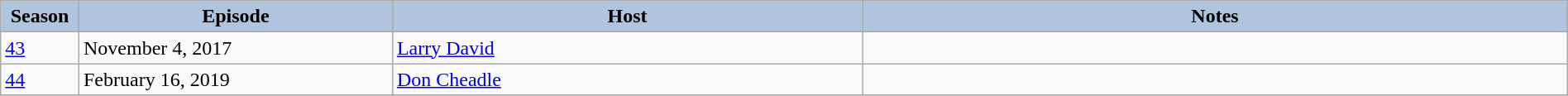<table class="wikitable" style="width:100%;">
<tr>
<th style="background:#B0C4DE;" width="5%">Season</th>
<th style="background:#B0C4DE;" width="20%">Episode</th>
<th style="background:#B0C4DE;" width="30%">Host</th>
<th style="background:#B0C4DE;" width="45%">Notes</th>
</tr>
<tr>
<td><a href='#'>43</a></td>
<td>November 4, 2017</td>
<td><a href='#'>Larry David</a></td>
<td></td>
</tr>
<tr>
<td><a href='#'>44</a></td>
<td>February 16, 2019</td>
<td><a href='#'>Don Cheadle</a></td>
<td></td>
</tr>
<tr>
</tr>
</table>
